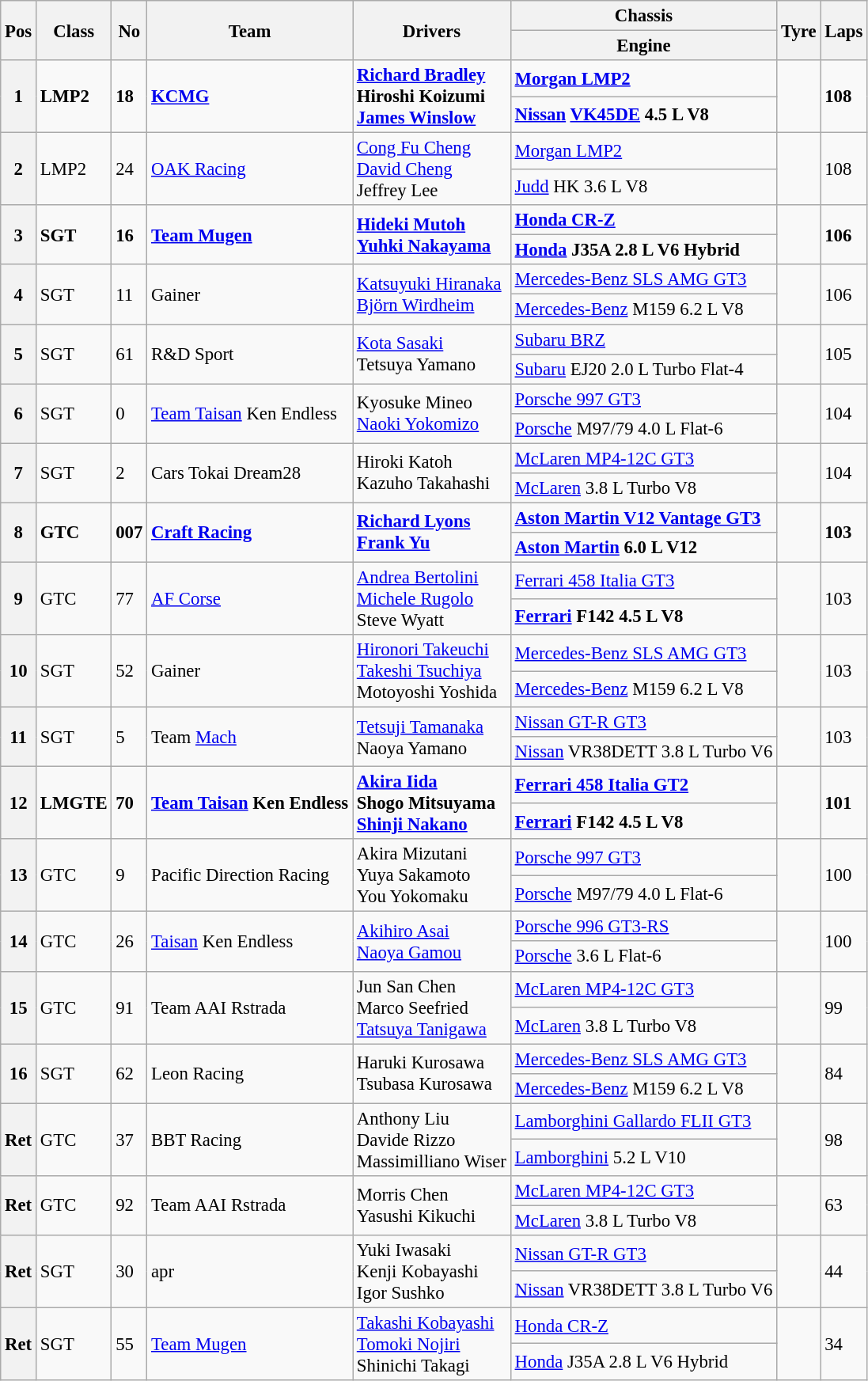<table class="wikitable" style="font-size: 95%;">
<tr>
<th rowspan=2>Pos</th>
<th rowspan=2>Class</th>
<th rowspan=2>No</th>
<th rowspan=2>Team</th>
<th rowspan=2>Drivers</th>
<th>Chassis</th>
<th rowspan=2>Tyre</th>
<th rowspan=2>Laps</th>
</tr>
<tr>
<th>Engine</th>
</tr>
<tr style="font-weight:bold">
<th rowspan=2>1</th>
<td rowspan=2>LMP2</td>
<td rowspan=2>18</td>
<td rowspan=2> <a href='#'>KCMG</a></td>
<td rowspan=2> <a href='#'>Richard Bradley</a><br> Hiroshi Koizumi<br> <a href='#'>James Winslow</a></td>
<td><a href='#'>Morgan LMP2</a></td>
<td rowspan=2></td>
<td rowspan=2>108</td>
</tr>
<tr style="font-weight:bold">
<td><a href='#'>Nissan</a> <a href='#'>VK45DE</a> 4.5 L V8</td>
</tr>
<tr>
<th rowspan=2>2</th>
<td rowspan=2>LMP2</td>
<td rowspan=2>24</td>
<td rowspan=2> <a href='#'>OAK Racing</a></td>
<td rowspan=2> <a href='#'>Cong Fu Cheng</a><br> <a href='#'>David Cheng</a><br> Jeffrey Lee</td>
<td><a href='#'>Morgan LMP2</a></td>
<td rowspan=2></td>
<td rowspan=2>108</td>
</tr>
<tr>
<td><a href='#'>Judd</a> HK 3.6 L V8</td>
</tr>
<tr style="font-weight:bold">
<th rowspan=2>3</th>
<td rowspan=2>SGT</td>
<td rowspan=2>16</td>
<td rowspan=2> <a href='#'>Team Mugen</a></td>
<td rowspan=2> <a href='#'>Hideki Mutoh</a><br> <a href='#'>Yuhki Nakayama</a></td>
<td><a href='#'>Honda CR-Z</a></td>
<td rowspan=2></td>
<td rowspan=2>106</td>
</tr>
<tr style="font-weight:bold">
<td><a href='#'>Honda</a> J35A 2.8 L V6 Hybrid</td>
</tr>
<tr>
<th rowspan=2>4</th>
<td rowspan=2>SGT</td>
<td rowspan=2>11</td>
<td rowspan=2> Gainer</td>
<td rowspan=2> <a href='#'>Katsuyuki Hiranaka</a><br> <a href='#'>Björn Wirdheim</a></td>
<td><a href='#'>Mercedes-Benz SLS AMG GT3</a></td>
<td rowspan=2></td>
<td rowspan=2>106</td>
</tr>
<tr>
<td><a href='#'>Mercedes-Benz</a> M159 6.2 L V8</td>
</tr>
<tr>
<th rowspan=2>5</th>
<td rowspan=2>SGT</td>
<td rowspan=2>61</td>
<td rowspan=2> R&D Sport</td>
<td rowspan=2> <a href='#'>Kota Sasaki</a><br> Tetsuya Yamano</td>
<td><a href='#'>Subaru BRZ</a></td>
<td rowspan=2></td>
<td rowspan=2>105</td>
</tr>
<tr>
<td><a href='#'>Subaru</a> EJ20 2.0 L Turbo Flat-4</td>
</tr>
<tr>
<th rowspan=2>6</th>
<td rowspan=2>SGT</td>
<td rowspan=2>0</td>
<td rowspan=2> <a href='#'>Team Taisan</a> Ken Endless</td>
<td rowspan=2> Kyosuke Mineo<br> <a href='#'>Naoki Yokomizo</a></td>
<td><a href='#'>Porsche 997 GT3</a></td>
<td rowspan=2></td>
<td rowspan=2>104</td>
</tr>
<tr>
<td><a href='#'>Porsche</a> M97/79 4.0 L Flat-6</td>
</tr>
<tr>
<th rowspan=2>7</th>
<td rowspan=2>SGT</td>
<td rowspan=2>2</td>
<td rowspan=2> Cars Tokai Dream28</td>
<td rowspan=2> Hiroki Katoh<br> Kazuho Takahashi</td>
<td><a href='#'>McLaren MP4-12C GT3</a></td>
<td rowspan=2></td>
<td rowspan=2>104</td>
</tr>
<tr>
<td><a href='#'>McLaren</a> 3.8 L Turbo V8</td>
</tr>
<tr style="font-weight:bold">
<th rowspan=2>8</th>
<td rowspan=2>GTC</td>
<td rowspan=2>007</td>
<td rowspan=2> <a href='#'>Craft Racing</a></td>
<td rowspan=2> <a href='#'>Richard Lyons</a><br> <a href='#'>Frank Yu</a></td>
<td><a href='#'>Aston Martin V12 Vantage GT3</a></td>
<td rowspan=2></td>
<td rowspan=2>103</td>
</tr>
<tr style="font-weight:bold">
<td><a href='#'>Aston Martin</a> 6.0 L V12</td>
</tr>
<tr>
<th rowspan=2>9</th>
<td rowspan=2>GTC</td>
<td rowspan=2>77</td>
<td rowspan=2> <a href='#'>AF Corse</a></td>
<td rowspan=2> <a href='#'>Andrea Bertolini</a><br> <a href='#'>Michele Rugolo</a><br> Steve Wyatt</td>
<td><a href='#'>Ferrari 458 Italia GT3</a></td>
<td rowspan=2></td>
<td rowspan=2>103</td>
</tr>
<tr style="font-weight:bold">
<td><a href='#'>Ferrari</a> F142 4.5 L V8</td>
</tr>
<tr>
<th rowspan=2>10</th>
<td rowspan=2>SGT</td>
<td rowspan=2>52</td>
<td rowspan=2> Gainer</td>
<td rowspan=2> <a href='#'>Hironori Takeuchi</a><br> <a href='#'>Takeshi Tsuchiya</a><br> Motoyoshi Yoshida</td>
<td><a href='#'>Mercedes-Benz SLS AMG GT3</a></td>
<td rowspan=2></td>
<td rowspan=2>103</td>
</tr>
<tr>
<td><a href='#'>Mercedes-Benz</a> M159 6.2 L V8</td>
</tr>
<tr>
<th rowspan=2>11</th>
<td rowspan=2>SGT</td>
<td rowspan=2>5</td>
<td rowspan=2> Team <a href='#'>Mach</a></td>
<td rowspan=2> <a href='#'>Tetsuji Tamanaka</a><br> Naoya Yamano</td>
<td><a href='#'>Nissan GT-R GT3</a></td>
<td rowspan=2></td>
<td rowspan=2>103</td>
</tr>
<tr>
<td><a href='#'>Nissan</a> VR38DETT 3.8 L Turbo V6</td>
</tr>
<tr style="font-weight:bold">
<th rowspan=2>12</th>
<td rowspan=2>LMGTE</td>
<td rowspan=2>70</td>
<td rowspan=2> <a href='#'>Team Taisan</a> Ken Endless</td>
<td rowspan=2> <a href='#'>Akira Iida</a><br> Shogo Mitsuyama<br> <a href='#'>Shinji Nakano</a></td>
<td><a href='#'>Ferrari 458 Italia GT2</a></td>
<td rowspan=2></td>
<td rowspan=2>101</td>
</tr>
<tr style="font-weight:bold">
<td><a href='#'>Ferrari</a> F142 4.5 L V8</td>
</tr>
<tr>
<th rowspan=2>13</th>
<td rowspan=2>GTC</td>
<td rowspan=2>9</td>
<td rowspan=2> Pacific Direction Racing</td>
<td rowspan=2> Akira Mizutani<br> Yuya Sakamoto<br> You Yokomaku</td>
<td><a href='#'>Porsche 997 GT3</a></td>
<td rowspan=2></td>
<td rowspan=2>100</td>
</tr>
<tr>
<td><a href='#'>Porsche</a> M97/79 4.0 L Flat-6</td>
</tr>
<tr>
<th rowspan=2>14</th>
<td rowspan=2>GTC</td>
<td rowspan=2>26</td>
<td rowspan=2> <a href='#'>Taisan</a> Ken Endless</td>
<td rowspan=2> <a href='#'>Akihiro Asai</a><br> <a href='#'>Naoya Gamou</a></td>
<td><a href='#'>Porsche 996 GT3-RS</a></td>
<td rowspan=2></td>
<td rowspan=2>100</td>
</tr>
<tr>
<td><a href='#'>Porsche</a> 3.6 L Flat-6</td>
</tr>
<tr>
<th rowspan=2>15</th>
<td rowspan=2>GTC</td>
<td rowspan=2>91</td>
<td rowspan=2> Team AAI Rstrada</td>
<td rowspan=2> Jun San Chen<br> Marco Seefried<br> <a href='#'>Tatsuya Tanigawa</a></td>
<td><a href='#'>McLaren MP4-12C GT3</a></td>
<td rowspan=2></td>
<td rowspan=2>99</td>
</tr>
<tr>
<td><a href='#'>McLaren</a> 3.8 L Turbo V8</td>
</tr>
<tr>
<th rowspan=2>16</th>
<td rowspan=2>SGT</td>
<td rowspan=2>62</td>
<td rowspan=2> Leon Racing</td>
<td rowspan=2> Haruki Kurosawa<br> Tsubasa Kurosawa</td>
<td><a href='#'>Mercedes-Benz SLS AMG GT3</a></td>
<td rowspan=2></td>
<td rowspan=2>84</td>
</tr>
<tr>
<td><a href='#'>Mercedes-Benz</a> M159 6.2 L V8</td>
</tr>
<tr>
<th rowspan=2>Ret</th>
<td rowspan=2>GTC</td>
<td rowspan=2>37</td>
<td rowspan=2> BBT Racing</td>
<td rowspan=2> Anthony Liu<br> Davide Rizzo<br> Massimilliano Wiser</td>
<td><a href='#'>Lamborghini Gallardo FLII GT3</a></td>
<td rowspan=2></td>
<td rowspan=2>98</td>
</tr>
<tr>
<td><a href='#'>Lamborghini</a> 5.2 L V10</td>
</tr>
<tr>
<th rowspan=2>Ret</th>
<td rowspan=2>GTC</td>
<td rowspan=2>92</td>
<td rowspan=2> Team AAI Rstrada</td>
<td rowspan=2> Morris Chen<br> Yasushi Kikuchi</td>
<td><a href='#'>McLaren MP4-12C GT3</a></td>
<td rowspan=2></td>
<td rowspan=2>63</td>
</tr>
<tr>
<td><a href='#'>McLaren</a> 3.8 L Turbo V8</td>
</tr>
<tr>
<th rowspan=2>Ret</th>
<td rowspan=2>SGT</td>
<td rowspan=2>30</td>
<td rowspan=2> apr</td>
<td rowspan=2> Yuki Iwasaki<br> Kenji Kobayashi<br> Igor Sushko</td>
<td><a href='#'>Nissan GT-R GT3</a></td>
<td rowspan=2></td>
<td rowspan=2>44</td>
</tr>
<tr>
<td><a href='#'>Nissan</a> VR38DETT 3.8 L Turbo V6</td>
</tr>
<tr>
<th rowspan=2>Ret</th>
<td rowspan=2>SGT</td>
<td rowspan=2>55</td>
<td rowspan=2> <a href='#'>Team Mugen</a></td>
<td rowspan=2> <a href='#'>Takashi Kobayashi</a><br> <a href='#'>Tomoki Nojiri</a><br> Shinichi Takagi</td>
<td><a href='#'>Honda CR-Z</a></td>
<td rowspan=2></td>
<td rowspan=2>34</td>
</tr>
<tr>
<td><a href='#'>Honda</a> J35A 2.8 L V6 Hybrid</td>
</tr>
</table>
